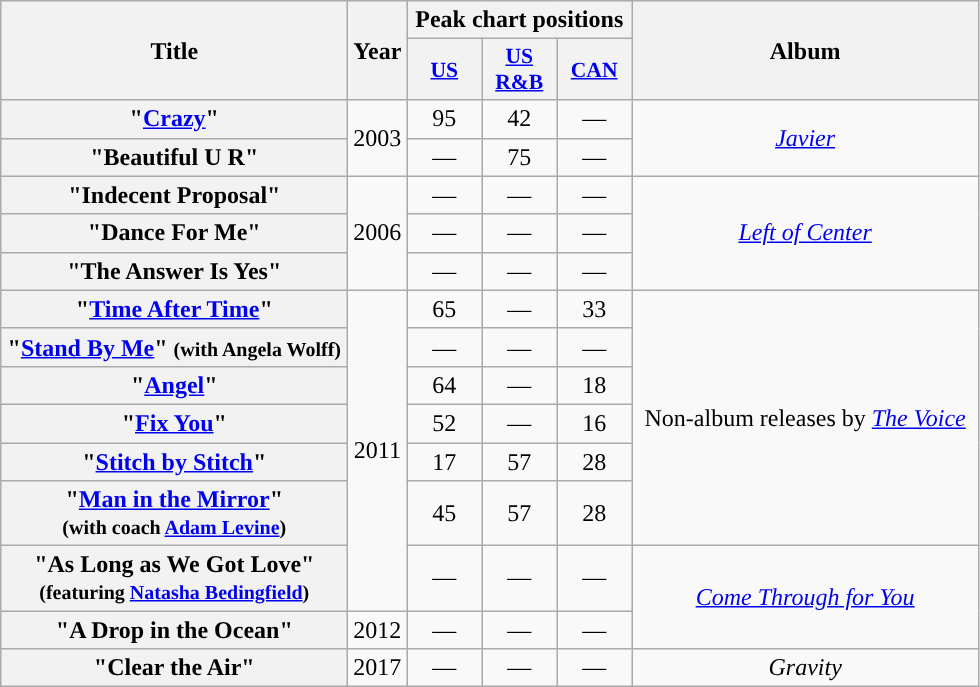<table class="wikitable plainrowheaders" style="text-align:center;" border="1">
<tr>
<th scope="col" rowspan="2" style="width:14em;">Title</th>
<th scope="col" rowspan="2">Year</th>
<th scope="col" colspan="3">Peak chart positions</th>
<th scope="col" rowspan="2" style="width:14em;">Album</th>
</tr>
<tr>
<th scope="col" style="width:3em;font-size:90%;"><a href='#'>US</a></th>
<th scope="col" style="width:3em;font-size:90%;"><a href='#'>US<br>R&B</a></th>
<th scope="col" style="width:3em;font-size:90%;"><a href='#'>CAN</a></th>
</tr>
<tr>
<th scope="row">"<a href='#'>Crazy</a>"</th>
<td rowspan="2">2003</td>
<td>95</td>
<td>42</td>
<td>—</td>
<td rowspan="2"><em><a href='#'>Javier</a></em></td>
</tr>
<tr>
<th scope="row">"Beautiful U R"</th>
<td>—</td>
<td>75</td>
<td>—</td>
</tr>
<tr>
<th scope="row">"Indecent Proposal"</th>
<td rowspan="3">2006</td>
<td>—</td>
<td>—</td>
<td>—</td>
<td rowspan="3"><em><a href='#'>Left of Center</a></em></td>
</tr>
<tr>
<th scope="row">"Dance For Me"</th>
<td>—</td>
<td>—</td>
<td>—</td>
</tr>
<tr>
<th scope="row">"The Answer Is Yes"</th>
<td>—</td>
<td>—</td>
<td>—</td>
</tr>
<tr>
<th scope="row">"<a href='#'>Time After Time</a>"</th>
<td rowspan="7">2011</td>
<td>65</td>
<td>—</td>
<td>33</td>
<td rowspan="6">Non-album releases by <em><a href='#'>The Voice</a></em></td>
</tr>
<tr>
<th scope="row">"<a href='#'>Stand By Me</a>"  <small>(with Angela Wolff)</small></th>
<td>—</td>
<td>—</td>
<td>—</td>
</tr>
<tr>
<th scope="row">"<a href='#'>Angel</a>"</th>
<td>64</td>
<td>—</td>
<td>18</td>
</tr>
<tr>
<th scope="row">"<a href='#'>Fix You</a>"</th>
<td>52</td>
<td>—</td>
<td>16</td>
</tr>
<tr>
<th scope="row">"<a href='#'>Stitch by Stitch</a>"</th>
<td>17</td>
<td>57</td>
<td>28</td>
</tr>
<tr>
<th scope="row">"<a href='#'>Man in the Mirror</a>" <br><small>(with coach <a href='#'>Adam Levine</a>)</small></th>
<td>45</td>
<td>57</td>
<td>28</td>
</tr>
<tr>
<th scope="row">"As Long as We Got Love" <br><small>(featuring <a href='#'>Natasha Bedingfield</a>)</small></th>
<td>—</td>
<td>—</td>
<td>—</td>
<td rowspan="2"><em><a href='#'>Come Through for You</a></em></td>
</tr>
<tr>
<th scope="row">"A Drop in the Ocean"</th>
<td>2012</td>
<td>—</td>
<td>—</td>
<td>—</td>
</tr>
<tr>
<th scope="row">"Clear the Air"</th>
<td>2017</td>
<td>—</td>
<td>—</td>
<td>—</td>
<td><em>Gravity</em></td>
</tr>
</table>
